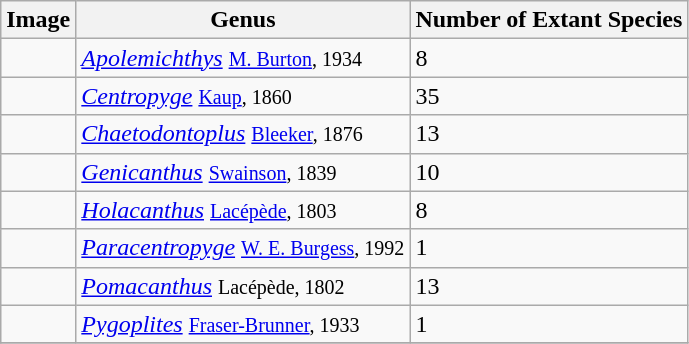<table class="wikitable">
<tr>
<th>Image</th>
<th>Genus</th>
<th>Number of Extant Species</th>
</tr>
<tr>
<td></td>
<td><em><a href='#'>Apolemichthys</a></em> <small><a href='#'>M. Burton</a>, 1934</small></td>
<td>8</td>
</tr>
<tr>
<td></td>
<td><em><a href='#'>Centropyge</a></em> <small><a href='#'>Kaup</a>, 1860</small></td>
<td>35</td>
</tr>
<tr>
<td></td>
<td><em><a href='#'>Chaetodontoplus</a></em> <small><a href='#'>Bleeker</a>, 1876</small></td>
<td>13</td>
</tr>
<tr>
<td></td>
<td><em><a href='#'>Genicanthus</a></em> <small><a href='#'>Swainson</a>, 1839</small></td>
<td>10</td>
</tr>
<tr>
<td></td>
<td><em><a href='#'>Holacanthus</a></em> <small><a href='#'>Lacépède</a>, 1803</small></td>
<td>8</td>
</tr>
<tr>
<td></td>
<td><em><a href='#'>Paracentropyge</a></em> <small><a href='#'>W. E. Burgess</a>, 1992</small></td>
<td>1</td>
</tr>
<tr>
<td></td>
<td><em><a href='#'>Pomacanthus</a></em>  <small> Lacépède, 1802</small></td>
<td>13</td>
</tr>
<tr>
<td></td>
<td><em><a href='#'>Pygoplites</a></em>  <small><a href='#'>Fraser-Brunner</a>, 1933</small></td>
<td>1</td>
</tr>
<tr>
</tr>
</table>
